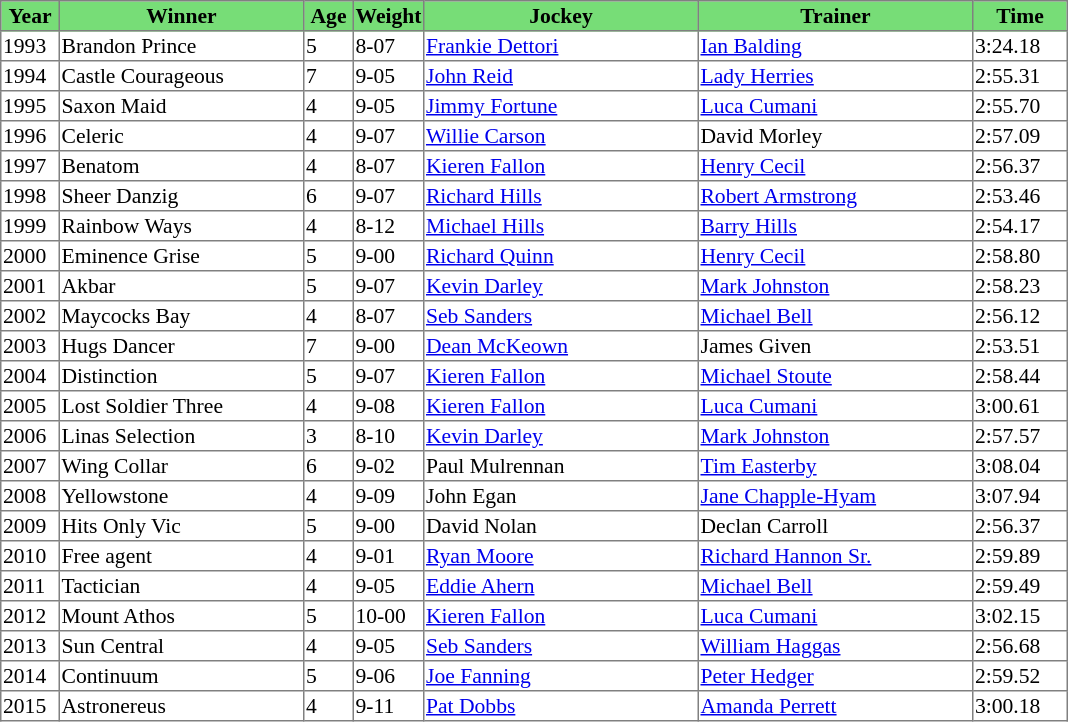<table class = "sortable" | border="1" style="border-collapse: collapse; font-size:90%">
<tr bgcolor="#77dd77" align="center">
<th style="width:36px"><strong>Year</strong></th>
<th style="width:160px"><strong>Winner</strong></th>
<th style="width:30px"><strong>Age</strong></th>
<th style="width:40px"><strong>Weight</strong></th>
<th style="width:180px"><strong>Jockey</strong></th>
<th style="width:180px"><strong>Trainer</strong></th>
<th style="width:60px"><strong>Time</strong></th>
</tr>
<tr>
<td>1993</td>
<td>Brandon Prince</td>
<td>5</td>
<td>8-07</td>
<td><a href='#'>Frankie Dettori</a></td>
<td><a href='#'>Ian Balding</a></td>
<td>3:24.18</td>
</tr>
<tr>
<td>1994</td>
<td>Castle Courageous</td>
<td>7</td>
<td>9-05</td>
<td><a href='#'>John Reid</a></td>
<td><a href='#'>Lady Herries</a></td>
<td>2:55.31</td>
</tr>
<tr>
<td>1995</td>
<td>Saxon Maid</td>
<td>4</td>
<td>9-05</td>
<td><a href='#'>Jimmy Fortune</a></td>
<td><a href='#'>Luca Cumani</a></td>
<td>2:55.70</td>
</tr>
<tr>
<td>1996</td>
<td>Celeric</td>
<td>4</td>
<td>9-07</td>
<td><a href='#'>Willie Carson</a></td>
<td>David Morley</td>
<td>2:57.09</td>
</tr>
<tr>
<td>1997</td>
<td>Benatom</td>
<td>4</td>
<td>8-07</td>
<td><a href='#'>Kieren Fallon</a></td>
<td><a href='#'>Henry Cecil</a></td>
<td>2:56.37</td>
</tr>
<tr>
<td>1998</td>
<td>Sheer Danzig</td>
<td>6</td>
<td>9-07</td>
<td><a href='#'>Richard Hills</a></td>
<td><a href='#'>Robert Armstrong</a></td>
<td>2:53.46</td>
</tr>
<tr>
<td>1999</td>
<td>Rainbow Ways</td>
<td>4</td>
<td>8-12</td>
<td><a href='#'>Michael Hills</a></td>
<td><a href='#'>Barry Hills</a></td>
<td>2:54.17</td>
</tr>
<tr>
<td>2000</td>
<td>Eminence Grise</td>
<td>5</td>
<td>9-00</td>
<td><a href='#'>Richard Quinn</a></td>
<td><a href='#'>Henry Cecil</a></td>
<td>2:58.80</td>
</tr>
<tr>
<td>2001</td>
<td>Akbar</td>
<td>5</td>
<td>9-07</td>
<td><a href='#'>Kevin Darley</a></td>
<td><a href='#'>Mark Johnston</a></td>
<td>2:58.23</td>
</tr>
<tr>
<td>2002</td>
<td>Maycocks Bay</td>
<td>4</td>
<td>8-07</td>
<td><a href='#'>Seb Sanders</a></td>
<td><a href='#'>Michael Bell</a></td>
<td>2:56.12</td>
</tr>
<tr>
<td>2003</td>
<td>Hugs Dancer</td>
<td>7</td>
<td>9-00</td>
<td><a href='#'>Dean McKeown</a></td>
<td>James Given</td>
<td>2:53.51</td>
</tr>
<tr>
<td>2004</td>
<td>Distinction</td>
<td>5</td>
<td>9-07</td>
<td><a href='#'>Kieren Fallon</a></td>
<td><a href='#'>Michael Stoute</a></td>
<td>2:58.44</td>
</tr>
<tr>
<td>2005</td>
<td>Lost Soldier Three</td>
<td>4</td>
<td>9-08</td>
<td><a href='#'>Kieren Fallon</a></td>
<td><a href='#'>Luca Cumani</a></td>
<td>3:00.61</td>
</tr>
<tr>
<td>2006</td>
<td>Linas Selection</td>
<td>3</td>
<td>8-10</td>
<td><a href='#'>Kevin Darley</a></td>
<td><a href='#'>Mark Johnston</a></td>
<td>2:57.57</td>
</tr>
<tr>
<td>2007</td>
<td>Wing Collar</td>
<td>6</td>
<td>9-02</td>
<td>Paul Mulrennan</td>
<td><a href='#'>Tim Easterby</a></td>
<td>3:08.04</td>
</tr>
<tr>
<td>2008</td>
<td>Yellowstone</td>
<td>4</td>
<td>9-09</td>
<td>John Egan</td>
<td><a href='#'>Jane Chapple-Hyam</a></td>
<td>3:07.94</td>
</tr>
<tr>
<td>2009</td>
<td>Hits Only Vic</td>
<td>5</td>
<td>9-00</td>
<td>David Nolan</td>
<td>Declan Carroll</td>
<td>2:56.37</td>
</tr>
<tr>
<td>2010</td>
<td>Free agent</td>
<td>4</td>
<td>9-01</td>
<td><a href='#'>Ryan Moore</a></td>
<td><a href='#'>Richard Hannon Sr.</a></td>
<td>2:59.89</td>
</tr>
<tr>
<td>2011</td>
<td>Tactician</td>
<td>4</td>
<td>9-05</td>
<td><a href='#'>Eddie Ahern</a></td>
<td><a href='#'>Michael Bell</a></td>
<td>2:59.49</td>
</tr>
<tr>
<td>2012</td>
<td>Mount Athos</td>
<td>5</td>
<td>10-00</td>
<td><a href='#'>Kieren Fallon</a></td>
<td><a href='#'>Luca Cumani</a></td>
<td>3:02.15</td>
</tr>
<tr>
<td>2013</td>
<td>Sun Central</td>
<td>4</td>
<td>9-05</td>
<td><a href='#'>Seb Sanders</a></td>
<td><a href='#'>William Haggas</a></td>
<td>2:56.68</td>
</tr>
<tr>
<td>2014</td>
<td>Continuum</td>
<td>5</td>
<td>9-06</td>
<td><a href='#'>Joe Fanning</a></td>
<td><a href='#'>Peter Hedger</a></td>
<td>2:59.52</td>
</tr>
<tr>
<td>2015</td>
<td>Astronereus</td>
<td>4</td>
<td>9-11</td>
<td><a href='#'>Pat Dobbs</a></td>
<td><a href='#'>Amanda Perrett</a></td>
<td>3:00.18</td>
</tr>
</table>
